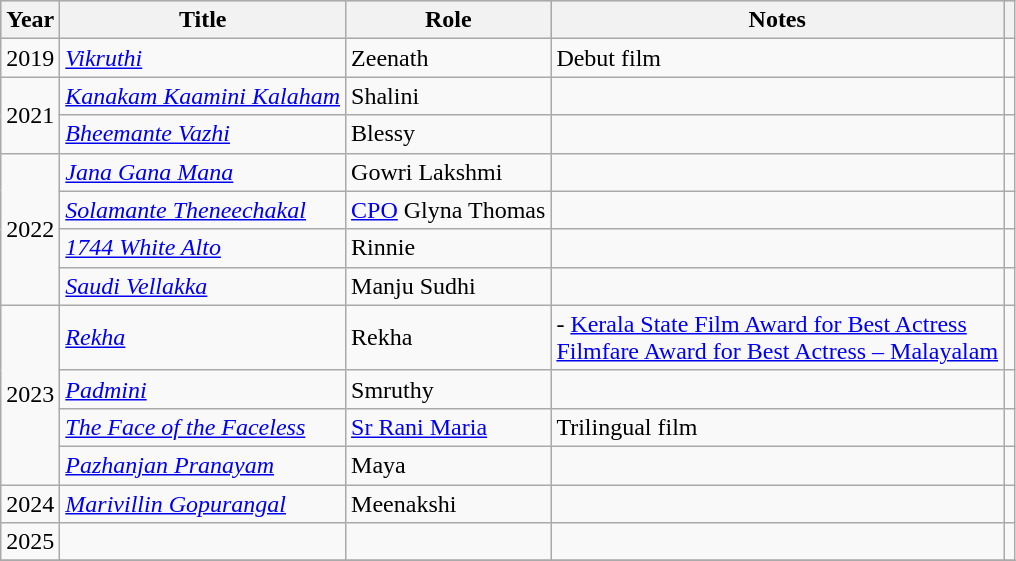<table class="wikitable sortable">
<tr style="background:#ccc; text-align:center;">
<th>Year</th>
<th>Title</th>
<th>Role</th>
<th class="unsortable">Notes</th>
<th></th>
</tr>
<tr>
<td>2019</td>
<td><em><a href='#'>Vikruthi</a></em></td>
<td>Zeenath</td>
<td>Debut film</td>
<td></td>
</tr>
<tr>
<td rowspan=2>2021</td>
<td><em><a href='#'>Kanakam Kaamini Kalaham</a></em></td>
<td>Shalini</td>
<td></td>
<td></td>
</tr>
<tr>
<td><em><a href='#'>Bheemante Vazhi</a></em></td>
<td>Blessy</td>
<td></td>
<td></td>
</tr>
<tr>
<td rowspan=4>2022</td>
<td><em><a href='#'>Jana Gana Mana</a></em></td>
<td>Gowri Lakshmi</td>
<td></td>
<td></td>
</tr>
<tr>
<td><em><a href='#'>Solamante Theneechakal</a></em></td>
<td><a href='#'>CPO</a> Glyna Thomas</td>
<td></td>
<td></td>
</tr>
<tr>
<td><em><a href='#'>1744 White Alto</a></em></td>
<td>Rinnie</td>
<td></td>
<td></td>
</tr>
<tr>
<td><em><a href='#'>Saudi Vellakka</a></em></td>
<td>Manju Sudhi</td>
<td></td>
<td></td>
</tr>
<tr>
<td rowspan=4>2023</td>
<td><em><a href='#'>Rekha</a></em></td>
<td>Rekha</td>
<td> - <a href='#'>Kerala State Film Award for Best Actress</a><br>  <a href='#'>Filmfare Award for Best Actress – Malayalam</a></td>
<td> <br></td>
</tr>
<tr>
<td><em><a href='#'>Padmini</a></em></td>
<td>Smruthy</td>
<td></td>
<td></td>
</tr>
<tr>
<td><em><a href='#'>The Face of the Faceless</a></em></td>
<td><a href='#'>Sr Rani Maria</a></td>
<td>Trilingual film</td>
<td></td>
</tr>
<tr>
<td><em><a href='#'>Pazhanjan Pranayam</a></em></td>
<td>Maya</td>
<td></td>
<td></td>
</tr>
<tr>
<td>2024</td>
<td><em><a href='#'>Marivillin Gopurangal</a></em></td>
<td>Meenakshi</td>
<td></td>
<td></td>
</tr>
<tr>
<td>2025</td>
<td></td>
<td></td>
<td></td>
<td></td>
</tr>
<tr>
</tr>
</table>
